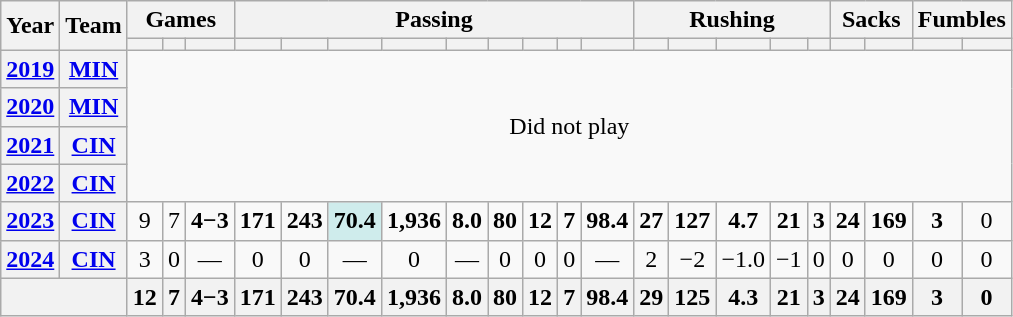<table class="wikitable" style="text-align:center;">
<tr>
<th rowspan="2">Year</th>
<th rowspan="2">Team</th>
<th colspan="3">Games</th>
<th colspan="9">Passing</th>
<th colspan="5">Rushing</th>
<th colspan="2">Sacks</th>
<th colspan="2">Fumbles</th>
</tr>
<tr>
<th></th>
<th></th>
<th></th>
<th></th>
<th></th>
<th></th>
<th></th>
<th></th>
<th></th>
<th></th>
<th></th>
<th></th>
<th></th>
<th></th>
<th></th>
<th></th>
<th></th>
<th></th>
<th></th>
<th></th>
<th></th>
</tr>
<tr>
<th><a href='#'>2019</a></th>
<th><a href='#'>MIN</a></th>
<td colspan="21"; rowspan="4">Did not play</td>
</tr>
<tr>
<th><a href='#'>2020</a></th>
<th><a href='#'>MIN</a></th>
</tr>
<tr>
<th><a href='#'>2021</a></th>
<th><a href='#'>CIN</a></th>
</tr>
<tr>
<th><a href='#'>2022</a></th>
<th><a href='#'>CIN</a></th>
</tr>
<tr>
<th><a href='#'>2023</a></th>
<th><a href='#'>CIN</a></th>
<td>9</td>
<td>7</td>
<td><strong>4−3</strong></td>
<td><strong>171</strong></td>
<td><strong>243</strong></td>
<td style="background:#cfecec;"><strong>70.4</strong></td>
<td><strong>1,936</strong></td>
<td><strong>8.0</strong></td>
<td><strong>80</strong></td>
<td><strong>12</strong></td>
<td><strong>7</strong></td>
<td><strong>98.4</strong></td>
<td><strong>27</strong></td>
<td><strong>127</strong></td>
<td><strong>4.7</strong></td>
<td><strong>21</strong></td>
<td><strong>3</strong></td>
<td><strong>24</strong></td>
<td><strong>169</strong></td>
<td><strong>3</strong></td>
<td>0</td>
</tr>
<tr>
<th><a href='#'>2024</a></th>
<th><a href='#'>CIN</a></th>
<td>3</td>
<td>0</td>
<td>—</td>
<td>0</td>
<td>0</td>
<td>—</td>
<td>0</td>
<td>—</td>
<td>0</td>
<td>0</td>
<td>0</td>
<td>—</td>
<td>2</td>
<td>−2</td>
<td>−1.0</td>
<td>−1</td>
<td>0</td>
<td>0</td>
<td>0</td>
<td>0</td>
<td>0</td>
</tr>
<tr>
<th colspan="2"></th>
<th>12</th>
<th>7</th>
<th>4−3</th>
<th>171</th>
<th>243</th>
<th>70.4</th>
<th>1,936</th>
<th>8.0</th>
<th>80</th>
<th>12</th>
<th>7</th>
<th>98.4</th>
<th>29</th>
<th>125</th>
<th>4.3</th>
<th>21</th>
<th>3</th>
<th>24</th>
<th>169</th>
<th>3</th>
<th>0</th>
</tr>
</table>
